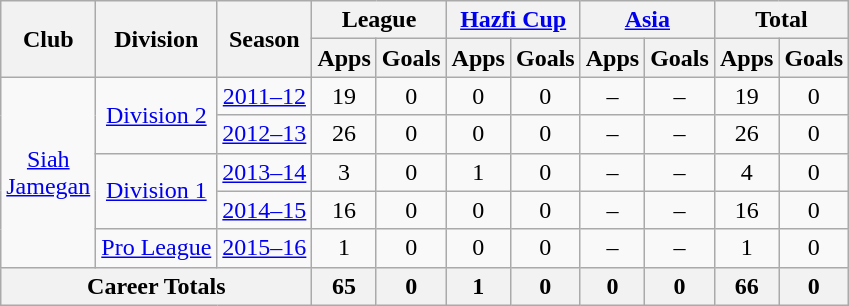<table class="wikitable" style="text-align: center;">
<tr>
<th rowspan="2">Club</th>
<th rowspan="2">Division</th>
<th rowspan="2">Season</th>
<th colspan="2">League</th>
<th colspan="2"><a href='#'>Hazfi Cup</a></th>
<th colspan="2"><a href='#'>Asia</a></th>
<th colspan="2">Total</th>
</tr>
<tr>
<th>Apps</th>
<th>Goals</th>
<th>Apps</th>
<th>Goals</th>
<th>Apps</th>
<th>Goals</th>
<th>Apps</th>
<th>Goals</th>
</tr>
<tr>
<td rowspan="5"><a href='#'>Siah<br>Jamegan</a></td>
<td rowspan="2"><a href='#'>Division 2</a></td>
<td><a href='#'>2011–12</a></td>
<td>19</td>
<td>0</td>
<td>0</td>
<td>0</td>
<td>–</td>
<td>–</td>
<td>19</td>
<td>0</td>
</tr>
<tr>
<td><a href='#'>2012–13</a></td>
<td>26</td>
<td>0</td>
<td>0</td>
<td>0</td>
<td>–</td>
<td>–</td>
<td>26</td>
<td>0</td>
</tr>
<tr>
<td rowspan="2"><a href='#'>Division 1</a></td>
<td><a href='#'>2013–14</a></td>
<td>3</td>
<td>0</td>
<td>1</td>
<td>0</td>
<td>–</td>
<td>–</td>
<td>4</td>
<td>0</td>
</tr>
<tr>
<td><a href='#'>2014–15</a></td>
<td>16</td>
<td>0</td>
<td>0</td>
<td>0</td>
<td>–</td>
<td>–</td>
<td>16</td>
<td>0</td>
</tr>
<tr>
<td><a href='#'>Pro League</a></td>
<td><a href='#'>2015–16</a></td>
<td>1</td>
<td>0</td>
<td>0</td>
<td>0</td>
<td>–</td>
<td>–</td>
<td>1</td>
<td>0</td>
</tr>
<tr>
<th colspan=3>Career Totals</th>
<th>65</th>
<th>0</th>
<th>1</th>
<th>0</th>
<th>0</th>
<th>0</th>
<th>66</th>
<th>0</th>
</tr>
</table>
